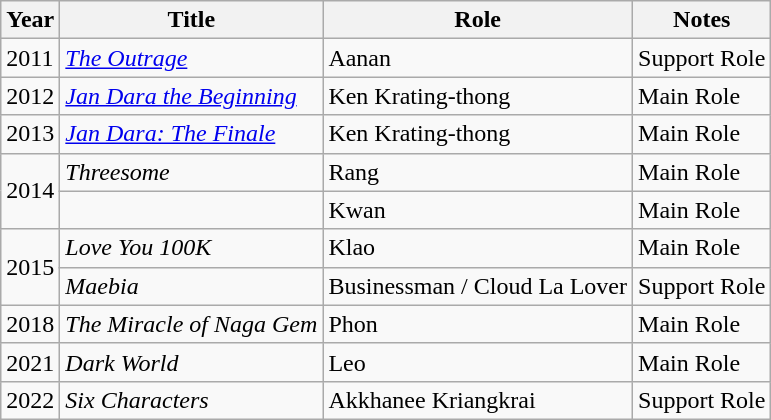<table class="wikitable sortable">
<tr>
<th>Year</th>
<th>Title</th>
<th>Role</th>
<th class="unsortable">Notes</th>
</tr>
<tr>
<td>2011</td>
<td><em><a href='#'>The Outrage</a> </em></td>
<td>Aanan</td>
<td>Support Role</td>
</tr>
<tr>
<td>2012</td>
<td><em><a href='#'>Jan Dara the Beginning</a></em></td>
<td>Ken Krating-thong</td>
<td>Main Role</td>
</tr>
<tr>
<td>2013</td>
<td><em><a href='#'>Jan Dara: The Finale</a></em></td>
<td>Ken Krating-thong</td>
<td>Main Role</td>
</tr>
<tr>
<td rowspan = "2">2014</td>
<td><em>Threesome</em></td>
<td>Rang</td>
<td>Main Role</td>
</tr>
<tr>
<td><em></em></td>
<td>Kwan</td>
<td>Main Role</td>
</tr>
<tr>
<td rowspan = "2">2015</td>
<td><em>Love You 100K</em></td>
<td>Klao</td>
<td>Main Role</td>
</tr>
<tr>
<td><em>Maebia</em></td>
<td>Businessman / Cloud La Lover</td>
<td>Support Role</td>
</tr>
<tr>
<td>2018</td>
<td><em>The Miracle of Naga Gem</em></td>
<td>Phon</td>
<td>Main Role</td>
</tr>
<tr>
<td>2021</td>
<td><em>Dark World </em></td>
<td>Leo</td>
<td>Main Role</td>
</tr>
<tr>
<td>2022</td>
<td><em>Six Characters</em></td>
<td>Akkhanee Kriangkrai</td>
<td>Support Role</td>
</tr>
</table>
